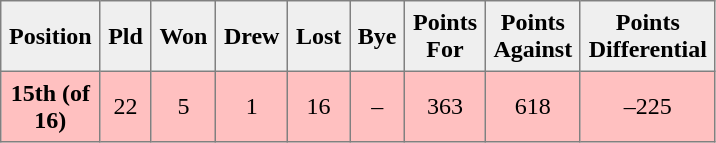<table style=border-collapse:collapse border=1 cellspacing=0 cellpadding=5>
<tr style="text-align:center; background:#efefef;">
<th width=20>Position</th>
<th width=20>Pld</th>
<th width=20>Won</th>
<th width=20>Drew</th>
<th width=20>Lost</th>
<th width=20>Bye</th>
<th width=20>Points For</th>
<th width=20>Points Against</th>
<th width=25>Points Differential</th>
</tr>
<tr style="text-align:center; background:#ffc0c0;">
<td><strong>15th (of 16)</strong></td>
<td>22</td>
<td>5</td>
<td>1</td>
<td>16</td>
<td>–</td>
<td>363</td>
<td>618</td>
<td>–225</td>
</tr>
</table>
